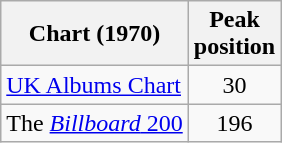<table class="wikitable">
<tr>
<th>Chart (1970)</th>
<th>Peak<br>position</th>
</tr>
<tr>
<td><a href='#'>UK Albums Chart</a></td>
<td style="text-align:center;">30</td>
</tr>
<tr>
<td>The <a href='#'><em>Billboard</em> 200</a></td>
<td style="text-align:center;">196</td>
</tr>
</table>
